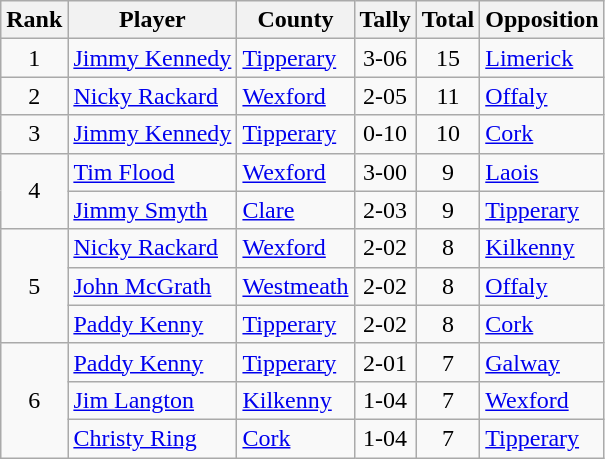<table class="wikitable">
<tr>
<th>Rank</th>
<th>Player</th>
<th>County</th>
<th>Tally</th>
<th>Total</th>
<th>Opposition</th>
</tr>
<tr>
<td rowspan=1 align=center>1</td>
<td><a href='#'>Jimmy Kennedy</a></td>
<td><a href='#'>Tipperary</a></td>
<td align=center>3-06</td>
<td align=center>15</td>
<td><a href='#'>Limerick</a></td>
</tr>
<tr>
<td rowspan=1 align=center>2</td>
<td><a href='#'>Nicky Rackard</a></td>
<td><a href='#'>Wexford</a></td>
<td align=center>2-05</td>
<td align=center>11</td>
<td><a href='#'>Offaly</a></td>
</tr>
<tr>
<td rowspan=1 align=center>3</td>
<td><a href='#'>Jimmy Kennedy</a></td>
<td><a href='#'>Tipperary</a></td>
<td align=center>0-10</td>
<td align=center>10</td>
<td><a href='#'>Cork</a></td>
</tr>
<tr>
<td rowspan=2 align=center>4</td>
<td><a href='#'>Tim Flood</a></td>
<td><a href='#'>Wexford</a></td>
<td align=center>3-00</td>
<td align=center>9</td>
<td><a href='#'>Laois</a></td>
</tr>
<tr>
<td><a href='#'>Jimmy Smyth</a></td>
<td><a href='#'>Clare</a></td>
<td align=center>2-03</td>
<td align=center>9</td>
<td><a href='#'>Tipperary</a></td>
</tr>
<tr>
<td rowspan=3 align=center>5</td>
<td><a href='#'>Nicky Rackard</a></td>
<td><a href='#'>Wexford</a></td>
<td align=center>2-02</td>
<td align=center>8</td>
<td><a href='#'>Kilkenny</a></td>
</tr>
<tr>
<td><a href='#'>John McGrath</a></td>
<td><a href='#'>Westmeath</a></td>
<td align=center>2-02</td>
<td align=center>8</td>
<td><a href='#'>Offaly</a></td>
</tr>
<tr>
<td><a href='#'>Paddy Kenny</a></td>
<td><a href='#'>Tipperary</a></td>
<td align=center>2-02</td>
<td align=center>8</td>
<td><a href='#'>Cork</a></td>
</tr>
<tr>
<td rowspan=3 align=center>6</td>
<td><a href='#'>Paddy Kenny</a></td>
<td><a href='#'>Tipperary</a></td>
<td align=center>2-01</td>
<td align=center>7</td>
<td><a href='#'>Galway</a></td>
</tr>
<tr>
<td><a href='#'>Jim Langton</a></td>
<td><a href='#'>Kilkenny</a></td>
<td align=center>1-04</td>
<td align=center>7</td>
<td><a href='#'>Wexford</a></td>
</tr>
<tr>
<td><a href='#'>Christy Ring</a></td>
<td><a href='#'>Cork</a></td>
<td align=center>1-04</td>
<td align=center>7</td>
<td><a href='#'>Tipperary</a></td>
</tr>
</table>
